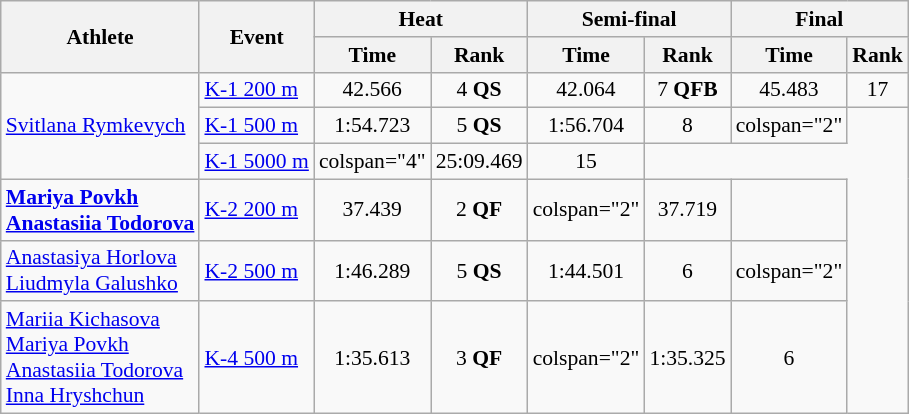<table class="wikitable" style="text-align: center; font-size:90%">
<tr>
<th rowspan="2">Athlete</th>
<th rowspan="2">Event</th>
<th colspan="2">Heat</th>
<th colspan="2">Semi-final</th>
<th colspan="2">Final</th>
</tr>
<tr>
<th>Time</th>
<th>Rank</th>
<th>Time</th>
<th>Rank</th>
<th>Time</th>
<th>Rank</th>
</tr>
<tr>
<td align="left" rowspan="3"><a href='#'>Svitlana Rymkevych</a></td>
<td align="left"><a href='#'>K-1 200 m</a></td>
<td>42.566</td>
<td>4 <strong>QS</strong></td>
<td>42.064</td>
<td>7 <strong>QFB</strong></td>
<td>45.483</td>
<td>17</td>
</tr>
<tr>
<td align="left"><a href='#'>K-1 500 m</a></td>
<td>1:54.723</td>
<td>5 <strong>QS</strong></td>
<td>1:56.704</td>
<td>8</td>
<td>colspan="2" </td>
</tr>
<tr>
<td align="left"><a href='#'>K-1 5000 m</a></td>
<td>colspan="4" </td>
<td>25:09.469</td>
<td>15</td>
</tr>
<tr>
<td align="left"><strong><a href='#'>Mariya Povkh</a><br><a href='#'>Anastasiia Todorova</a></strong></td>
<td align="left"><a href='#'>K-2 200 m</a></td>
<td>37.439</td>
<td>2 <strong>QF</strong></td>
<td>colspan="2" </td>
<td>37.719</td>
<td></td>
</tr>
<tr>
<td align="left"><a href='#'>Anastasiya Horlova</a><br><a href='#'>Liudmyla Galushko</a></td>
<td align="left"><a href='#'>K-2 500 m</a></td>
<td>1:46.289</td>
<td>5 <strong>QS</strong></td>
<td>1:44.501</td>
<td>6</td>
<td>colspan="2" </td>
</tr>
<tr>
<td align="left"><a href='#'>Mariia Kichasova</a><br><a href='#'>Mariya Povkh</a><br><a href='#'>Anastasiia Todorova</a><br><a href='#'>Inna Hryshchun</a></td>
<td align="left"><a href='#'>K-4 500 m</a></td>
<td>1:35.613</td>
<td>3 <strong>QF</strong></td>
<td>colspan="2" </td>
<td>1:35.325</td>
<td>6</td>
</tr>
</table>
